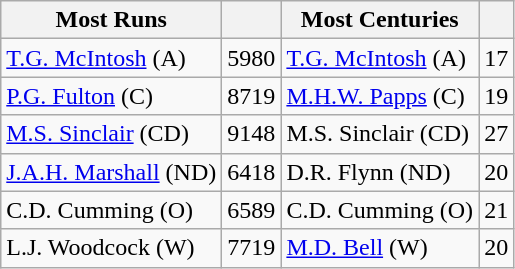<table class=wikitable>
<tr>
<th>Most Runs</th>
<th></th>
<th>Most Centuries</th>
<th></th>
</tr>
<tr>
<td><a href='#'>T.G. McIntosh</a> (A)</td>
<td>5980</td>
<td><a href='#'>T.G. McIntosh</a> (A)</td>
<td>17</td>
</tr>
<tr>
<td><a href='#'>P.G. Fulton</a> (C)</td>
<td>8719</td>
<td><a href='#'>M.H.W. Papps</a> (C)</td>
<td>19</td>
</tr>
<tr>
<td><a href='#'>M.S. Sinclair</a> (CD)</td>
<td>9148</td>
<td>M.S. Sinclair (CD)</td>
<td>27</td>
</tr>
<tr>
<td><a href='#'>J.A.H. Marshall</a> (ND)</td>
<td>6418</td>
<td>D.R. Flynn (ND)</td>
<td>20</td>
</tr>
<tr>
<td>C.D. Cumming (O)</td>
<td>6589</td>
<td>C.D. Cumming (O)</td>
<td>21</td>
</tr>
<tr>
<td>L.J. Woodcock (W)</td>
<td>7719</td>
<td><a href='#'>M.D. Bell</a> (W)</td>
<td>20</td>
</tr>
</table>
